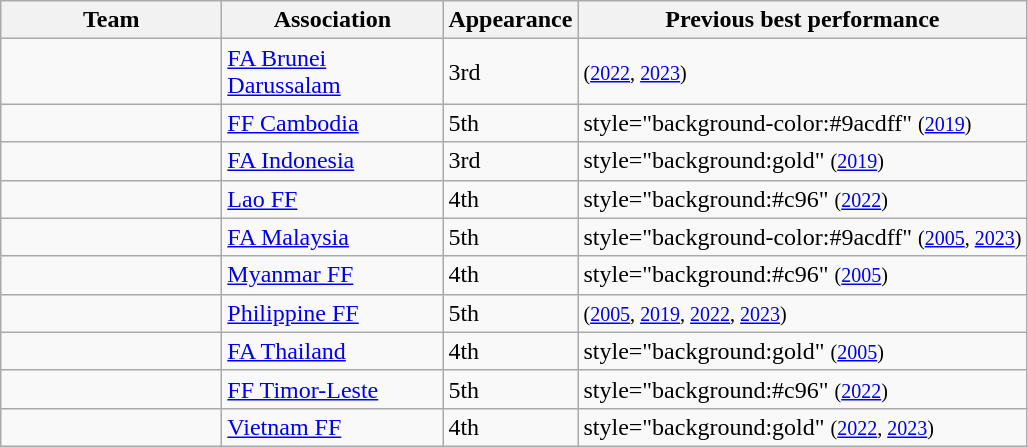<table class="wikitable sortable">
<tr>
<th style="width:140px;">Team</th>
<th style="width:140px;">Association</th>
<th style="width:75px;">Appearance</th>
<th>Previous best performance</th>
</tr>
<tr>
<td></td>
<td><a href='#'>FA Brunei Darussalam</a></td>
<td>3rd</td>
<td> <small>(<a href='#'>2022</a>, <a href='#'>2023</a>)</small></td>
</tr>
<tr>
<td></td>
<td><a href='#'>FF Cambodia</a></td>
<td>5th</td>
<td>style="background-color:#9acdff"  <small>(<a href='#'>2019</a>)</small></td>
</tr>
<tr>
<td></td>
<td><a href='#'>FA Indonesia</a></td>
<td>3rd</td>
<td>style="background:gold"  <small>(<a href='#'>2019</a>)</small></td>
</tr>
<tr>
<td></td>
<td><a href='#'>Lao FF</a></td>
<td>4th</td>
<td>style="background:#c96"  <small>(<a href='#'>2022</a>)</small></td>
</tr>
<tr>
<td></td>
<td><a href='#'>FA Malaysia</a></td>
<td>5th</td>
<td>style="background-color:#9acdff"  <small>(<a href='#'>2005</a>, <a href='#'>2023</a>)</small></td>
</tr>
<tr>
<td></td>
<td><a href='#'>Myanmar FF</a></td>
<td>4th</td>
<td>style="background:#c96"  <small>(<a href='#'>2005</a>)</small></td>
</tr>
<tr>
<td></td>
<td><a href='#'>Philippine FF</a></td>
<td>5th</td>
<td> <small>(<a href='#'>2005</a>, <a href='#'>2019</a>, <a href='#'>2022</a>, <a href='#'>2023</a>)</small></td>
</tr>
<tr>
<td></td>
<td><a href='#'>FA Thailand</a></td>
<td>4th</td>
<td>style="background:gold"  <small>(<a href='#'>2005</a>)</small></td>
</tr>
<tr>
<td></td>
<td><a href='#'>FF Timor-Leste</a></td>
<td>5th</td>
<td>style="background:#c96"  <small>(<a href='#'>2022</a>)</small></td>
</tr>
<tr>
<td></td>
<td><a href='#'>Vietnam FF</a></td>
<td>4th</td>
<td>style="background:gold"  <small>(<a href='#'>2022</a>, <a href='#'>2023</a>)</small></td>
</tr>
</table>
